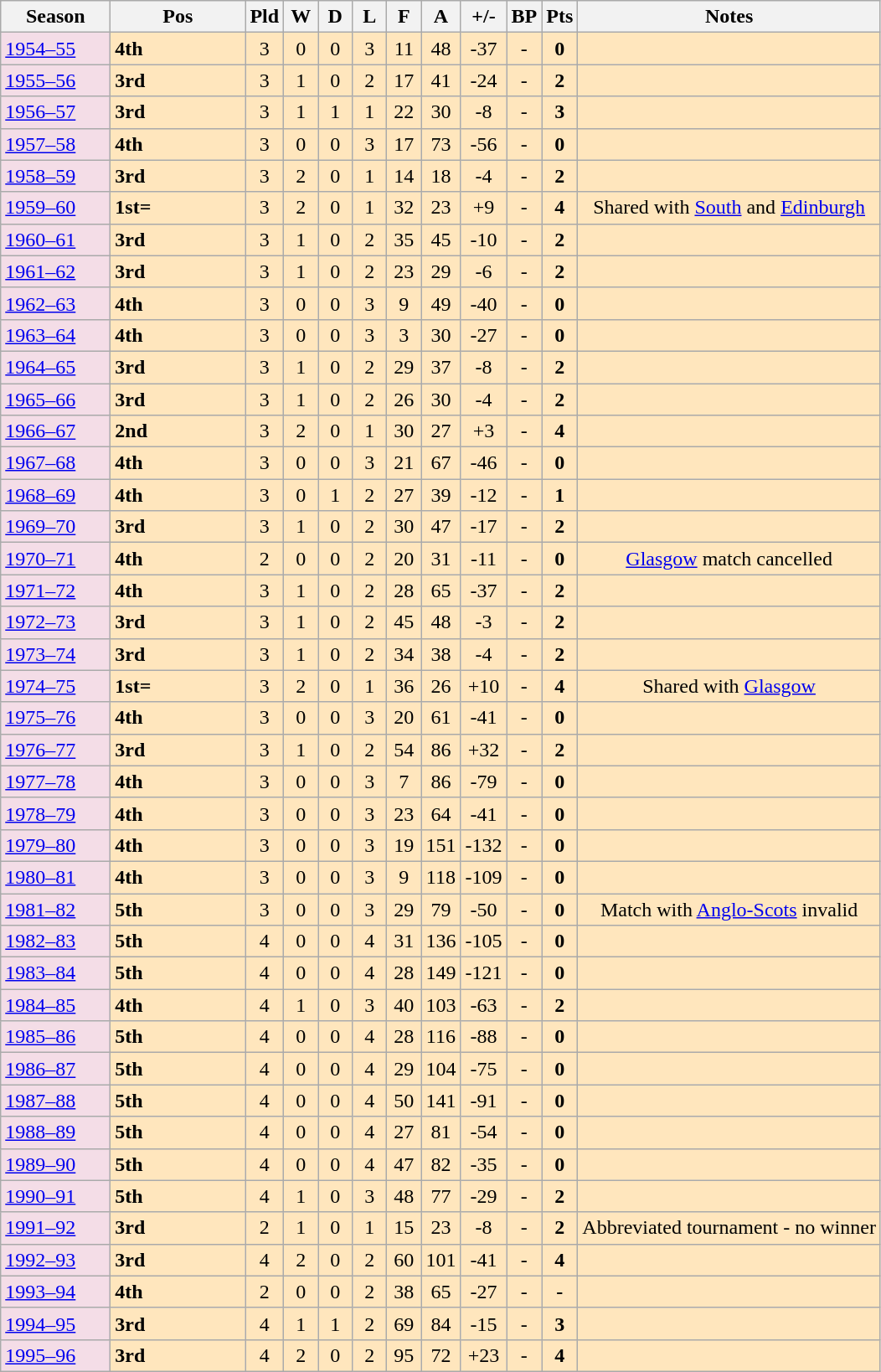<table class="wikitable">
<tr border=1 cellpadding=5 cellspacing=0>
<th style="width:80px;">Season</th>
<th style="width:100px;">Pos</th>
<th style="width:20px;">Pld</th>
<th style="width:20px;">W</th>
<th style="width:20px;">D</th>
<th style="width:20px;">L</th>
<th style="width:20px;">F</th>
<th style="width:20px;">A</th>
<th style="width:25px;">+/-</th>
<th style="width:20px;">BP</th>
<th style="width:20px;">Pts</th>
<th>Notes<br></th>
</tr>
<tr align=center>
<td style="text-align:left; background:#F4DDE7;"><a href='#'>1954–55</a></td>
<td style="text-align:left; background:#ffe6bd;"><strong>4th</strong></td>
<td style="background:#ffe6bd;">3</td>
<td style="background:#ffe6bd;">0</td>
<td style="background:#ffe6bd;">0</td>
<td style="background:#ffe6bd;">3</td>
<td style="background:#ffe6bd;">11</td>
<td style="background:#ffe6bd;">48</td>
<td style="background:#ffe6bd;">-37</td>
<td style="background:#ffe6bd;">-</td>
<td style="background:#ffe6bd;"><strong>0</strong></td>
<td style="background:#ffe6bd;"><br>
</td>
</tr>
<tr align=center>
<td style="text-align:left; background:#F4DDE7;"><a href='#'>1955–56</a></td>
<td style="text-align:left; background:#ffe6bd;"><strong>3rd</strong></td>
<td style="background:#ffe6bd;">3</td>
<td style="background:#ffe6bd;">1</td>
<td style="background:#ffe6bd;">0</td>
<td style="background:#ffe6bd;">2</td>
<td style="background:#ffe6bd;">17</td>
<td style="background:#ffe6bd;">41</td>
<td style="background:#ffe6bd;">-24</td>
<td style="background:#ffe6bd;">-</td>
<td style="background:#ffe6bd;"><strong>2</strong></td>
<td style="background:#ffe6bd;"><br>
</td>
</tr>
<tr align=center>
<td style="text-align:left; background:#F4DDE7;"><a href='#'>1956–57</a></td>
<td style="text-align:left; background:#ffe6bd;"><strong>3rd</strong></td>
<td style="background:#ffe6bd;">3</td>
<td style="background:#ffe6bd;">1</td>
<td style="background:#ffe6bd;">1</td>
<td style="background:#ffe6bd;">1</td>
<td style="background:#ffe6bd;">22</td>
<td style="background:#ffe6bd;">30</td>
<td style="background:#ffe6bd;">-8</td>
<td style="background:#ffe6bd;">-</td>
<td style="background:#ffe6bd;"><strong>3</strong></td>
<td style="background:#ffe6bd;"><br>
</td>
</tr>
<tr align=center>
<td style="text-align:left; background:#F4DDE7;"><a href='#'>1957–58</a></td>
<td style="text-align:left; background:#ffe6bd;"><strong>4th</strong></td>
<td style="background:#ffe6bd;">3</td>
<td style="background:#ffe6bd;">0</td>
<td style="background:#ffe6bd;">0</td>
<td style="background:#ffe6bd;">3</td>
<td style="background:#ffe6bd;">17</td>
<td style="background:#ffe6bd;">73</td>
<td style="background:#ffe6bd;">-56</td>
<td style="background:#ffe6bd;">-</td>
<td style="background:#ffe6bd;"><strong>0</strong></td>
<td style="background:#ffe6bd;"><br>
</td>
</tr>
<tr align=center>
<td style="text-align:left; background:#F4DDE7;"><a href='#'>1958–59</a></td>
<td style="text-align:left; background:#ffe6bd;"><strong>3rd</strong></td>
<td style="background:#ffe6bd;">3</td>
<td style="background:#ffe6bd;">2</td>
<td style="background:#ffe6bd;">0</td>
<td style="background:#ffe6bd;">1</td>
<td style="background:#ffe6bd;">14</td>
<td style="background:#ffe6bd;">18</td>
<td style="background:#ffe6bd;">-4</td>
<td style="background:#ffe6bd;">-</td>
<td style="background:#ffe6bd;"><strong>2</strong></td>
<td style="background:#ffe6bd;"><br>
</td>
</tr>
<tr align=center>
<td style="text-align:left; background:#F4DDE7;"><a href='#'>1959–60</a></td>
<td style="text-align:left; background:#ffe6bd;"><strong>1st=</strong></td>
<td style="background:#ffe6bd;">3</td>
<td style="background:#ffe6bd;">2</td>
<td style="background:#ffe6bd;">0</td>
<td style="background:#ffe6bd;">1</td>
<td style="background:#ffe6bd;">32</td>
<td style="background:#ffe6bd;">23</td>
<td style="background:#ffe6bd;">+9</td>
<td style="background:#ffe6bd;">-</td>
<td style="background:#ffe6bd;"><strong>4</strong></td>
<td style="background:#ffe6bd;">Shared with <a href='#'>South</a> and <a href='#'>Edinburgh</a><br>
</td>
</tr>
<tr align=center>
<td style="text-align:left; background:#F4DDE7;"><a href='#'>1960–61</a></td>
<td style="text-align:left; background:#ffe6bd;"><strong>3rd</strong></td>
<td style="background:#ffe6bd;">3</td>
<td style="background:#ffe6bd;">1</td>
<td style="background:#ffe6bd;">0</td>
<td style="background:#ffe6bd;">2</td>
<td style="background:#ffe6bd;">35</td>
<td style="background:#ffe6bd;">45</td>
<td style="background:#ffe6bd;">-10</td>
<td style="background:#ffe6bd;">-</td>
<td style="background:#ffe6bd;"><strong>2</strong></td>
<td style="background:#ffe6bd;"><br>
</td>
</tr>
<tr align=center>
<td style="text-align:left; background:#F4DDE7;"><a href='#'>1961–62</a></td>
<td style="text-align:left; background:#ffe6bd;"><strong>3rd</strong></td>
<td style="background:#ffe6bd;">3</td>
<td style="background:#ffe6bd;">1</td>
<td style="background:#ffe6bd;">0</td>
<td style="background:#ffe6bd;">2</td>
<td style="background:#ffe6bd;">23</td>
<td style="background:#ffe6bd;">29</td>
<td style="background:#ffe6bd;">-6</td>
<td style="background:#ffe6bd;">-</td>
<td style="background:#ffe6bd;"><strong>2</strong></td>
<td style="background:#ffe6bd;"><br>
</td>
</tr>
<tr align=center>
<td style="text-align:left; background:#F4DDE7;"><a href='#'>1962–63</a></td>
<td style="text-align:left; background:#ffe6bd;"><strong>4th</strong></td>
<td style="background:#ffe6bd;">3</td>
<td style="background:#ffe6bd;">0</td>
<td style="background:#ffe6bd;">0</td>
<td style="background:#ffe6bd;">3</td>
<td style="background:#ffe6bd;">9</td>
<td style="background:#ffe6bd;">49</td>
<td style="background:#ffe6bd;">-40</td>
<td style="background:#ffe6bd;">-</td>
<td style="background:#ffe6bd;"><strong>0</strong></td>
<td style="background:#ffe6bd;"><br>
</td>
</tr>
<tr align=center>
<td style="text-align:left; background:#F4DDE7;"><a href='#'>1963–64</a></td>
<td style="text-align:left; background:#ffe6bd;"><strong>4th</strong></td>
<td style="background:#ffe6bd;">3</td>
<td style="background:#ffe6bd;">0</td>
<td style="background:#ffe6bd;">0</td>
<td style="background:#ffe6bd;">3</td>
<td style="background:#ffe6bd;">3</td>
<td style="background:#ffe6bd;">30</td>
<td style="background:#ffe6bd;">-27</td>
<td style="background:#ffe6bd;">-</td>
<td style="background:#ffe6bd;"><strong>0</strong></td>
<td style="background:#ffe6bd;"><br>
</td>
</tr>
<tr align=center>
<td style="text-align:left; background:#F4DDE7;"><a href='#'>1964–65</a></td>
<td style="text-align:left; background:#ffe6bd;"><strong>3rd</strong></td>
<td style="background:#ffe6bd;">3</td>
<td style="background:#ffe6bd;">1</td>
<td style="background:#ffe6bd;">0</td>
<td style="background:#ffe6bd;">2</td>
<td style="background:#ffe6bd;">29</td>
<td style="background:#ffe6bd;">37</td>
<td style="background:#ffe6bd;">-8</td>
<td style="background:#ffe6bd;">-</td>
<td style="background:#ffe6bd;"><strong>2</strong></td>
<td style="background:#ffe6bd;"><br>
</td>
</tr>
<tr align=center>
<td style="text-align:left; background:#F4DDE7;"><a href='#'>1965–66</a></td>
<td style="text-align:left; background:#ffe6bd;"><strong>3rd</strong></td>
<td style="background:#ffe6bd;">3</td>
<td style="background:#ffe6bd;">1</td>
<td style="background:#ffe6bd;">0</td>
<td style="background:#ffe6bd;">2</td>
<td style="background:#ffe6bd;">26</td>
<td style="background:#ffe6bd;">30</td>
<td style="background:#ffe6bd;">-4</td>
<td style="background:#ffe6bd;">-</td>
<td style="background:#ffe6bd;"><strong>2</strong></td>
<td style="background:#ffe6bd;"><br>
</td>
</tr>
<tr align=center>
<td style="text-align:left; background:#F4DDE7;"><a href='#'>1966–67</a></td>
<td style="text-align:left; background:#ffe6bd;"><strong>2nd</strong></td>
<td style="background:#ffe6bd;">3</td>
<td style="background:#ffe6bd;">2</td>
<td style="background:#ffe6bd;">0</td>
<td style="background:#ffe6bd;">1</td>
<td style="background:#ffe6bd;">30</td>
<td style="background:#ffe6bd;">27</td>
<td style="background:#ffe6bd;">+3</td>
<td style="background:#ffe6bd;">-</td>
<td style="background:#ffe6bd;"><strong>4</strong></td>
<td style="background:#ffe6bd;"><br>
</td>
</tr>
<tr align=center>
<td style="text-align:left; background:#F4DDE7;"><a href='#'>1967–68</a></td>
<td style="text-align:left; background:#ffe6bd;"><strong>4th</strong></td>
<td style="background:#ffe6bd;">3</td>
<td style="background:#ffe6bd;">0</td>
<td style="background:#ffe6bd;">0</td>
<td style="background:#ffe6bd;">3</td>
<td style="background:#ffe6bd;">21</td>
<td style="background:#ffe6bd;">67</td>
<td style="background:#ffe6bd;">-46</td>
<td style="background:#ffe6bd;">-</td>
<td style="background:#ffe6bd;"><strong>0</strong></td>
<td style="background:#ffe6bd;"><br>
</td>
</tr>
<tr align=center>
<td style="text-align:left; background:#F4DDE7;"><a href='#'>1968–69</a></td>
<td style="text-align:left; background:#ffe6bd;"><strong>4th</strong></td>
<td style="background:#ffe6bd;">3</td>
<td style="background:#ffe6bd;">0</td>
<td style="background:#ffe6bd;">1</td>
<td style="background:#ffe6bd;">2</td>
<td style="background:#ffe6bd;">27</td>
<td style="background:#ffe6bd;">39</td>
<td style="background:#ffe6bd;">-12</td>
<td style="background:#ffe6bd;">-</td>
<td style="background:#ffe6bd;"><strong>1</strong></td>
<td style="background:#ffe6bd;"><br>
</td>
</tr>
<tr align=center>
<td style="text-align:left; background:#F4DDE7;"><a href='#'>1969–70</a></td>
<td style="text-align:left; background:#ffe6bd;"><strong>3rd</strong></td>
<td style="background:#ffe6bd;">3</td>
<td style="background:#ffe6bd;">1</td>
<td style="background:#ffe6bd;">0</td>
<td style="background:#ffe6bd;">2</td>
<td style="background:#ffe6bd;">30</td>
<td style="background:#ffe6bd;">47</td>
<td style="background:#ffe6bd;">-17</td>
<td style="background:#ffe6bd;">-</td>
<td style="background:#ffe6bd;"><strong>2</strong></td>
<td style="background:#ffe6bd;"><br>
</td>
</tr>
<tr align=center>
<td style="text-align:left; background:#F4DDE7;"><a href='#'>1970–71</a></td>
<td style="text-align:left; background:#ffe6bd;"><strong>4th</strong></td>
<td style="background:#ffe6bd;">2</td>
<td style="background:#ffe6bd;">0</td>
<td style="background:#ffe6bd;">0</td>
<td style="background:#ffe6bd;">2</td>
<td style="background:#ffe6bd;">20</td>
<td style="background:#ffe6bd;">31</td>
<td style="background:#ffe6bd;">-11</td>
<td style="background:#ffe6bd;">-</td>
<td style="background:#ffe6bd;"><strong>0</strong></td>
<td style="background:#ffe6bd;"><a href='#'>Glasgow</a> match cancelled<br>
</td>
</tr>
<tr align=center>
<td style="text-align:left; background:#F4DDE7;"><a href='#'>1971–72</a></td>
<td style="text-align:left; background:#ffe6bd;"><strong>4th</strong></td>
<td style="background:#ffe6bd;">3</td>
<td style="background:#ffe6bd;">1</td>
<td style="background:#ffe6bd;">0</td>
<td style="background:#ffe6bd;">2</td>
<td style="background:#ffe6bd;">28</td>
<td style="background:#ffe6bd;">65</td>
<td style="background:#ffe6bd;">-37</td>
<td style="background:#ffe6bd;">-</td>
<td style="background:#ffe6bd;"><strong>2</strong></td>
<td style="background:#ffe6bd;"><br>
</td>
</tr>
<tr align=center>
<td style="text-align:left; background:#F4DDE7;"><a href='#'>1972–73</a></td>
<td style="text-align:left; background:#ffe6bd;"><strong>3rd</strong></td>
<td style="background:#ffe6bd;">3</td>
<td style="background:#ffe6bd;">1</td>
<td style="background:#ffe6bd;">0</td>
<td style="background:#ffe6bd;">2</td>
<td style="background:#ffe6bd;">45</td>
<td style="background:#ffe6bd;">48</td>
<td style="background:#ffe6bd;">-3</td>
<td style="background:#ffe6bd;">-</td>
<td style="background:#ffe6bd;"><strong>2</strong></td>
<td style="background:#ffe6bd;"><br>
</td>
</tr>
<tr align=center>
<td style="text-align:left; background:#F4DDE7;"><a href='#'>1973–74</a></td>
<td style="text-align:left; background:#ffe6bd;"><strong>3rd</strong></td>
<td style="background:#ffe6bd;">3</td>
<td style="background:#ffe6bd;">1</td>
<td style="background:#ffe6bd;">0</td>
<td style="background:#ffe6bd;">2</td>
<td style="background:#ffe6bd;">34</td>
<td style="background:#ffe6bd;">38</td>
<td style="background:#ffe6bd;">-4</td>
<td style="background:#ffe6bd;">-</td>
<td style="background:#ffe6bd;"><strong>2</strong></td>
<td style="background:#ffe6bd;"><br>
</td>
</tr>
<tr align=center>
<td style="text-align:left; background:#F4DDE7;"><a href='#'>1974–75</a></td>
<td style="text-align:left; background:#ffe6bd;"><strong>1st=</strong></td>
<td style="background:#ffe6bd;">3</td>
<td style="background:#ffe6bd;">2</td>
<td style="background:#ffe6bd;">0</td>
<td style="background:#ffe6bd;">1</td>
<td style="background:#ffe6bd;">36</td>
<td style="background:#ffe6bd;">26</td>
<td style="background:#ffe6bd;">+10</td>
<td style="background:#ffe6bd;">-</td>
<td style="background:#ffe6bd;"><strong>4</strong></td>
<td style="background:#ffe6bd;">Shared with <a href='#'>Glasgow</a><br>
</td>
</tr>
<tr align=center>
<td style="text-align:left; background:#F4DDE7;"><a href='#'>1975–76</a></td>
<td style="text-align:left; background:#ffe6bd;"><strong>4th</strong></td>
<td style="background:#ffe6bd;">3</td>
<td style="background:#ffe6bd;">0</td>
<td style="background:#ffe6bd;">0</td>
<td style="background:#ffe6bd;">3</td>
<td style="background:#ffe6bd;">20</td>
<td style="background:#ffe6bd;">61</td>
<td style="background:#ffe6bd;">-41</td>
<td style="background:#ffe6bd;">-</td>
<td style="background:#ffe6bd;"><strong>0</strong></td>
<td style="background:#ffe6bd;"><br>
</td>
</tr>
<tr align=center>
<td style="text-align:left; background:#F4DDE7;"><a href='#'>1976–77</a></td>
<td style="text-align:left; background:#ffe6bd;"><strong>3rd</strong></td>
<td style="background:#ffe6bd;">3</td>
<td style="background:#ffe6bd;">1</td>
<td style="background:#ffe6bd;">0</td>
<td style="background:#ffe6bd;">2</td>
<td style="background:#ffe6bd;">54</td>
<td style="background:#ffe6bd;">86</td>
<td style="background:#ffe6bd;">+32</td>
<td style="background:#ffe6bd;">-</td>
<td style="background:#ffe6bd;"><strong>2</strong></td>
<td style="background:#ffe6bd;"><br>
</td>
</tr>
<tr align=center>
<td style="text-align:left; background:#F4DDE7;"><a href='#'>1977–78</a></td>
<td style="text-align:left; background:#ffe6bd;"><strong>4th</strong></td>
<td style="background:#ffe6bd;">3</td>
<td style="background:#ffe6bd;">0</td>
<td style="background:#ffe6bd;">0</td>
<td style="background:#ffe6bd;">3</td>
<td style="background:#ffe6bd;">7</td>
<td style="background:#ffe6bd;">86</td>
<td style="background:#ffe6bd;">-79</td>
<td style="background:#ffe6bd;">-</td>
<td style="background:#ffe6bd;"><strong>0</strong></td>
<td style="background:#ffe6bd;"><br>
</td>
</tr>
<tr align=center>
<td style="text-align:left; background:#F4DDE7;"><a href='#'>1978–79</a></td>
<td style="text-align:left; background:#ffe6bd;"><strong>4th</strong></td>
<td style="background:#ffe6bd;">3</td>
<td style="background:#ffe6bd;">0</td>
<td style="background:#ffe6bd;">0</td>
<td style="background:#ffe6bd;">3</td>
<td style="background:#ffe6bd;">23</td>
<td style="background:#ffe6bd;">64</td>
<td style="background:#ffe6bd;">-41</td>
<td style="background:#ffe6bd;">-</td>
<td style="background:#ffe6bd;"><strong>0</strong></td>
<td style="background:#ffe6bd;"><br>
</td>
</tr>
<tr align=center>
<td style="text-align:left; background:#F4DDE7;"><a href='#'>1979–80</a></td>
<td style="text-align:left; background:#ffe6bd;"><strong>4th</strong></td>
<td style="background:#ffe6bd;">3</td>
<td style="background:#ffe6bd;">0</td>
<td style="background:#ffe6bd;">0</td>
<td style="background:#ffe6bd;">3</td>
<td style="background:#ffe6bd;">19</td>
<td style="background:#ffe6bd;">151</td>
<td style="background:#ffe6bd;">-132</td>
<td style="background:#ffe6bd;">-</td>
<td style="background:#ffe6bd;"><strong>0</strong></td>
<td style="background:#ffe6bd;"><br>
</td>
</tr>
<tr align=center>
<td style="text-align:left; background:#F4DDE7;"><a href='#'>1980–81</a></td>
<td style="text-align:left; background:#ffe6bd;"><strong>4th</strong></td>
<td style="background:#ffe6bd;">3</td>
<td style="background:#ffe6bd;">0</td>
<td style="background:#ffe6bd;">0</td>
<td style="background:#ffe6bd;">3</td>
<td style="background:#ffe6bd;">9</td>
<td style="background:#ffe6bd;">118</td>
<td style="background:#ffe6bd;">-109</td>
<td style="background:#ffe6bd;">-</td>
<td style="background:#ffe6bd;"><strong>0</strong></td>
<td style="background:#ffe6bd;"><br>
</td>
</tr>
<tr align=center>
<td style="text-align:left; background:#F4DDE7;"><a href='#'>1981–82</a></td>
<td style="text-align:left; background:#ffe6bd;"><strong>5th</strong></td>
<td style="background:#ffe6bd;">3</td>
<td style="background:#ffe6bd;">0</td>
<td style="background:#ffe6bd;">0</td>
<td style="background:#ffe6bd;">3</td>
<td style="background:#ffe6bd;">29</td>
<td style="background:#ffe6bd;">79</td>
<td style="background:#ffe6bd;">-50</td>
<td style="background:#ffe6bd;">-</td>
<td style="background:#ffe6bd;"><strong>0</strong></td>
<td style="background:#ffe6bd;">Match with <a href='#'>Anglo-Scots</a> invalid<br>
</td>
</tr>
<tr align=center>
<td style="text-align:left; background:#F4DDE7;"><a href='#'>1982–83</a></td>
<td style="text-align:left; background:#ffe6bd;"><strong>5th</strong></td>
<td style="background:#ffe6bd;">4</td>
<td style="background:#ffe6bd;">0</td>
<td style="background:#ffe6bd;">0</td>
<td style="background:#ffe6bd;">4</td>
<td style="background:#ffe6bd;">31</td>
<td style="background:#ffe6bd;">136</td>
<td style="background:#ffe6bd;">-105</td>
<td style="background:#ffe6bd;">-</td>
<td style="background:#ffe6bd;"><strong>0</strong></td>
<td style="background:#ffe6bd;"><br>
</td>
</tr>
<tr align=center>
<td style="text-align:left; background:#F4DDE7;"><a href='#'>1983–84</a></td>
<td style="text-align:left; background:#ffe6bd;"><strong>5th</strong></td>
<td style="background:#ffe6bd;">4</td>
<td style="background:#ffe6bd;">0</td>
<td style="background:#ffe6bd;">0</td>
<td style="background:#ffe6bd;">4</td>
<td style="background:#ffe6bd;">28</td>
<td style="background:#ffe6bd;">149</td>
<td style="background:#ffe6bd;">-121</td>
<td style="background:#ffe6bd;">-</td>
<td style="background:#ffe6bd;"><strong>0</strong></td>
<td style="background:#ffe6bd;"><br>
</td>
</tr>
<tr align=center>
<td style="text-align:left; background:#F4DDE7;"><a href='#'>1984–85</a></td>
<td style="text-align:left; background:#ffe6bd;"><strong>4th</strong></td>
<td style="background:#ffe6bd;">4</td>
<td style="background:#ffe6bd;">1</td>
<td style="background:#ffe6bd;">0</td>
<td style="background:#ffe6bd;">3</td>
<td style="background:#ffe6bd;">40</td>
<td style="background:#ffe6bd;">103</td>
<td style="background:#ffe6bd;">-63</td>
<td style="background:#ffe6bd;">-</td>
<td style="background:#ffe6bd;"><strong>2</strong></td>
<td style="background:#ffe6bd;"><br>
</td>
</tr>
<tr align=center>
<td style="text-align:left; background:#F4DDE7;"><a href='#'>1985–86</a></td>
<td style="text-align:left; background:#ffe6bd;"><strong>5th</strong></td>
<td style="background:#ffe6bd;">4</td>
<td style="background:#ffe6bd;">0</td>
<td style="background:#ffe6bd;">0</td>
<td style="background:#ffe6bd;">4</td>
<td style="background:#ffe6bd;">28</td>
<td style="background:#ffe6bd;">116</td>
<td style="background:#ffe6bd;">-88</td>
<td style="background:#ffe6bd;">-</td>
<td style="background:#ffe6bd;"><strong>0</strong></td>
<td style="background:#ffe6bd;"><br>
</td>
</tr>
<tr align=center>
<td style="text-align:left; background:#F4DDE7;"><a href='#'>1986–87</a></td>
<td style="text-align:left; background:#ffe6bd;"><strong>5th</strong></td>
<td style="background:#ffe6bd;">4</td>
<td style="background:#ffe6bd;">0</td>
<td style="background:#ffe6bd;">0</td>
<td style="background:#ffe6bd;">4</td>
<td style="background:#ffe6bd;">29</td>
<td style="background:#ffe6bd;">104</td>
<td style="background:#ffe6bd;">-75</td>
<td style="background:#ffe6bd;">-</td>
<td style="background:#ffe6bd;"><strong>0</strong></td>
<td style="background:#ffe6bd;"><br>
</td>
</tr>
<tr align=center>
<td style="text-align:left; background:#F4DDE7;"><a href='#'>1987–88</a></td>
<td style="text-align:left; background:#ffe6bd;"><strong>5th</strong></td>
<td style="background:#ffe6bd;">4</td>
<td style="background:#ffe6bd;">0</td>
<td style="background:#ffe6bd;">0</td>
<td style="background:#ffe6bd;">4</td>
<td style="background:#ffe6bd;">50</td>
<td style="background:#ffe6bd;">141</td>
<td style="background:#ffe6bd;">-91</td>
<td style="background:#ffe6bd;">-</td>
<td style="background:#ffe6bd;"><strong>0</strong></td>
<td style="background:#ffe6bd;"><br>
</td>
</tr>
<tr align=center>
<td style="text-align:left; background:#F4DDE7;"><a href='#'>1988–89</a></td>
<td style="text-align:left; background:#ffe6bd;"><strong>5th</strong></td>
<td style="background:#ffe6bd;">4</td>
<td style="background:#ffe6bd;">0</td>
<td style="background:#ffe6bd;">0</td>
<td style="background:#ffe6bd;">4</td>
<td style="background:#ffe6bd;">27</td>
<td style="background:#ffe6bd;">81</td>
<td style="background:#ffe6bd;">-54</td>
<td style="background:#ffe6bd;">-</td>
<td style="background:#ffe6bd;"><strong>0</strong></td>
<td style="background:#ffe6bd;"><br>
</td>
</tr>
<tr align=center>
<td style="text-align:left; background:#F4DDE7;"><a href='#'>1989–90</a></td>
<td style="text-align:left; background:#ffe6bd;"><strong>5th</strong></td>
<td style="background:#ffe6bd;">4</td>
<td style="background:#ffe6bd;">0</td>
<td style="background:#ffe6bd;">0</td>
<td style="background:#ffe6bd;">4</td>
<td style="background:#ffe6bd;">47</td>
<td style="background:#ffe6bd;">82</td>
<td style="background:#ffe6bd;">-35</td>
<td style="background:#ffe6bd;">-</td>
<td style="background:#ffe6bd;"><strong>0</strong></td>
<td style="background:#ffe6bd;"><br>
</td>
</tr>
<tr align=center>
<td style="text-align:left; background:#F4DDE7;"><a href='#'>1990–91</a></td>
<td style="text-align:left; background:#ffe6bd;"><strong>5th</strong></td>
<td style="background:#ffe6bd;">4</td>
<td style="background:#ffe6bd;">1</td>
<td style="background:#ffe6bd;">0</td>
<td style="background:#ffe6bd;">3</td>
<td style="background:#ffe6bd;">48</td>
<td style="background:#ffe6bd;">77</td>
<td style="background:#ffe6bd;">-29</td>
<td style="background:#ffe6bd;">-</td>
<td style="background:#ffe6bd;"><strong>2</strong></td>
<td style="background:#ffe6bd;"><br>
</td>
</tr>
<tr align=center>
<td style="text-align:left; background:#F4DDE7;"><a href='#'>1991–92</a></td>
<td style="text-align:left; background:#ffe6bd;"><strong>3rd</strong></td>
<td style="background:#ffe6bd;">2</td>
<td style="background:#ffe6bd;">1</td>
<td style="background:#ffe6bd;">0</td>
<td style="background:#ffe6bd;">1</td>
<td style="background:#ffe6bd;">15</td>
<td style="background:#ffe6bd;">23</td>
<td style="background:#ffe6bd;">-8</td>
<td style="background:#ffe6bd;">-</td>
<td style="background:#ffe6bd;"><strong>2</strong></td>
<td style="background:#ffe6bd;">Abbreviated tournament - no winner<br>
</td>
</tr>
<tr align=center>
<td style="text-align:left; background:#F4DDE7;"><a href='#'>1992–93</a></td>
<td style="text-align:left; background:#ffe6bd;"><strong>3rd</strong></td>
<td style="background:#ffe6bd;">4</td>
<td style="background:#ffe6bd;">2</td>
<td style="background:#ffe6bd;">0</td>
<td style="background:#ffe6bd;">2</td>
<td style="background:#ffe6bd;">60</td>
<td style="background:#ffe6bd;">101</td>
<td style="background:#ffe6bd;">-41</td>
<td style="background:#ffe6bd;">-</td>
<td style="background:#ffe6bd;"><strong>4</strong></td>
<td style="background:#ffe6bd;"><br>
</td>
</tr>
<tr align=center>
<td style="text-align:left; background:#F4DDE7;"><a href='#'>1993–94</a></td>
<td style="text-align:left; background:#ffe6bd;"><strong>4th</strong></td>
<td style="background:#ffe6bd;">2</td>
<td style="background:#ffe6bd;">0</td>
<td style="background:#ffe6bd;">0</td>
<td style="background:#ffe6bd;">2</td>
<td style="background:#ffe6bd;">38</td>
<td style="background:#ffe6bd;">65</td>
<td style="background:#ffe6bd;">-27</td>
<td style="background:#ffe6bd;">-</td>
<td style="background:#ffe6bd;"><strong>-</strong></td>
<td style="background:#ffe6bd;"><br>
</td>
</tr>
<tr align=center>
<td style="text-align:left; background:#F4DDE7;"><a href='#'>1994–95</a></td>
<td style="text-align:left; background:#ffe6bd;"><strong>3rd</strong></td>
<td style="background:#ffe6bd;">4</td>
<td style="background:#ffe6bd;">1</td>
<td style="background:#ffe6bd;">1</td>
<td style="background:#ffe6bd;">2</td>
<td style="background:#ffe6bd;">69</td>
<td style="background:#ffe6bd;">84</td>
<td style="background:#ffe6bd;">-15</td>
<td style="background:#ffe6bd;">-</td>
<td style="background:#ffe6bd;"><strong>3</strong></td>
<td style="background:#ffe6bd;"><br>
</td>
</tr>
<tr align=center>
<td style="text-align:left; background:#F4DDE7;"><a href='#'>1995–96</a></td>
<td style="text-align:left; background:#ffe6bd;"><strong>3rd</strong></td>
<td style="background:#ffe6bd;">4</td>
<td style="background:#ffe6bd;">2</td>
<td style="background:#ffe6bd;">0</td>
<td style="background:#ffe6bd;">2</td>
<td style="background:#ffe6bd;">95</td>
<td style="background:#ffe6bd;">72</td>
<td style="background:#ffe6bd;">+23</td>
<td style="background:#ffe6bd;">-</td>
<td style="background:#ffe6bd;"><strong>4</strong></td>
<td style="background:#ffe6bd;"><br></td>
</tr>
</table>
